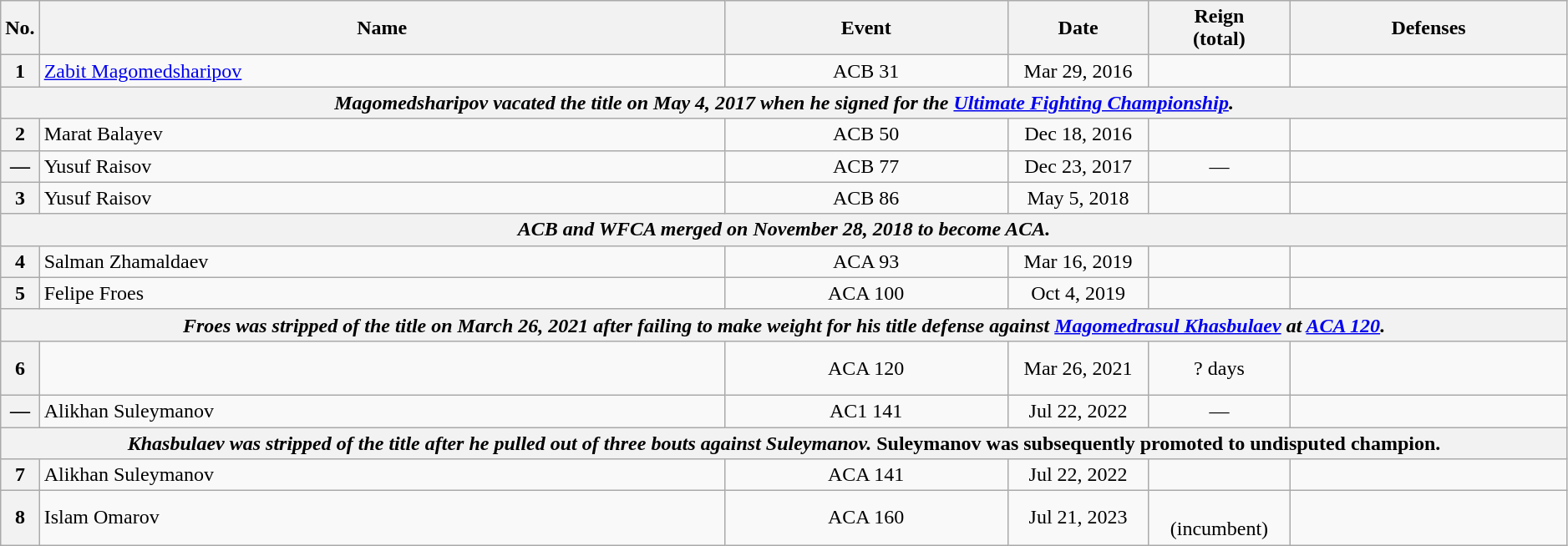<table class="wikitable" style="width:99%;">
<tr>
<th style="width:2%;">No.</th>
<th>Name</th>
<th>Event</th>
<th style="width:9%;">Date</th>
<th style="width:9%;">Reign<br>(total)</th>
<th>Defenses</th>
</tr>
<tr>
<th>1</th>
<td align=left> <a href='#'>Zabit Magomedsharipov</a> <br></td>
<td align=center>ACB 31<br></td>
<td align=center>Mar 29, 2016</td>
<td align=center></td>
<td><br></td>
</tr>
<tr>
<th style="text-align:center;" colspan="6"><em>Magomedsharipov vacated the title on May 4, 2017 when he signed for the <a href='#'>Ultimate Fighting Championship</a>.</em></th>
</tr>
<tr>
<th>2</th>
<td align=left> Marat Balayev<br></td>
<td align=center>ACB 50<br></td>
<td align=center>Dec 18, 2016</td>
<td align=center></td>
<td><br></td>
</tr>
<tr>
<th>—</th>
<td align=left> Yusuf Raisov<br></td>
<td align=center>ACB 77<br></td>
<td align=center>Dec 23, 2017</td>
<td align=center>—</td>
<td></td>
</tr>
<tr>
<th>3</th>
<td align=left> Yusuf Raisov</td>
<td align=center>ACB 86<br></td>
<td align=center>May 5, 2018</td>
<td align=center></td>
<td></td>
</tr>
<tr>
<th style="text-align:center;" colspan="6"><em>ACB and WFCA merged on November 28, 2018 to become ACA.</em></th>
</tr>
<tr>
<th>4</th>
<td align=left> Salman Zhamaldaev <br></td>
<td align=center>ACA 93<br></td>
<td align=center>Mar 16, 2019</td>
<td align=center></td>
<td></td>
</tr>
<tr>
<th>5</th>
<td align=left> Felipe Froes</td>
<td align=center>ACA 100<br></td>
<td align=center>Oct 4, 2019</td>
<td align=center></td>
<td></td>
</tr>
<tr>
<th style="text-align:center;" colspan="6"><em>Froes was stripped of the title on March 26, 2021 after failing to make weight for his title defense against <a href='#'>Magomedrasul Khasbulaev</a> at <a href='#'>ACA 120</a>.</em></th>
</tr>
<tr>
<th>6</th>
<td align=left> <br> </td>
<td align=center>ACA 120<br></td>
<td align=center>Mar 26, 2021</td>
<td align=center>? days</td>
<td><br><br></td>
</tr>
<tr>
<th>—</th>
<td align=left> Alikhan Suleymanov <br></td>
<td align=center>AC1 141<br></td>
<td align=center>Jul 22, 2022</td>
<td align=center>—</td>
<td></td>
</tr>
<tr>
<th style="text-align:center;" colspan="6"><em>Khasbulaev was stripped of the title after he pulled out of three bouts against Suleymanov.</em> Suleymanov was subsequently promoted to undisputed champion.</th>
</tr>
<tr>
<th>7</th>
<td align=left> Alikhan Suleymanov <br></td>
<td align=center>ACA 141<br></td>
<td align=center>Jul 22, 2022</td>
<td align=center></td>
<td></td>
</tr>
<tr>
<th>8</th>
<td align=left> Islam Omarov</td>
<td align=center>ACA 160<br></td>
<td align=center>Jul 21, 2023</td>
<td align=center><br>(incumbent)<br></td>
<td></td>
</tr>
</table>
